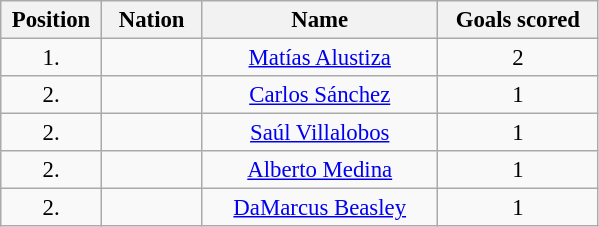<table class="wikitable" style="font-size: 95%; text-align: center;">
<tr>
<th width=60>Position</th>
<th width=60>Nation</th>
<th width=150>Name</th>
<th width=100>Goals scored</th>
</tr>
<tr>
<td>1.</td>
<td></td>
<td><a href='#'>Matías Alustiza</a></td>
<td>2</td>
</tr>
<tr>
<td>2.</td>
<td></td>
<td><a href='#'>Carlos Sánchez</a></td>
<td>1</td>
</tr>
<tr>
<td>2.</td>
<td></td>
<td><a href='#'>Saúl Villalobos</a></td>
<td>1</td>
</tr>
<tr>
<td>2.</td>
<td></td>
<td><a href='#'>Alberto Medina</a></td>
<td>1</td>
</tr>
<tr>
<td>2.</td>
<td></td>
<td><a href='#'>DaMarcus Beasley</a></td>
<td>1</td>
</tr>
</table>
